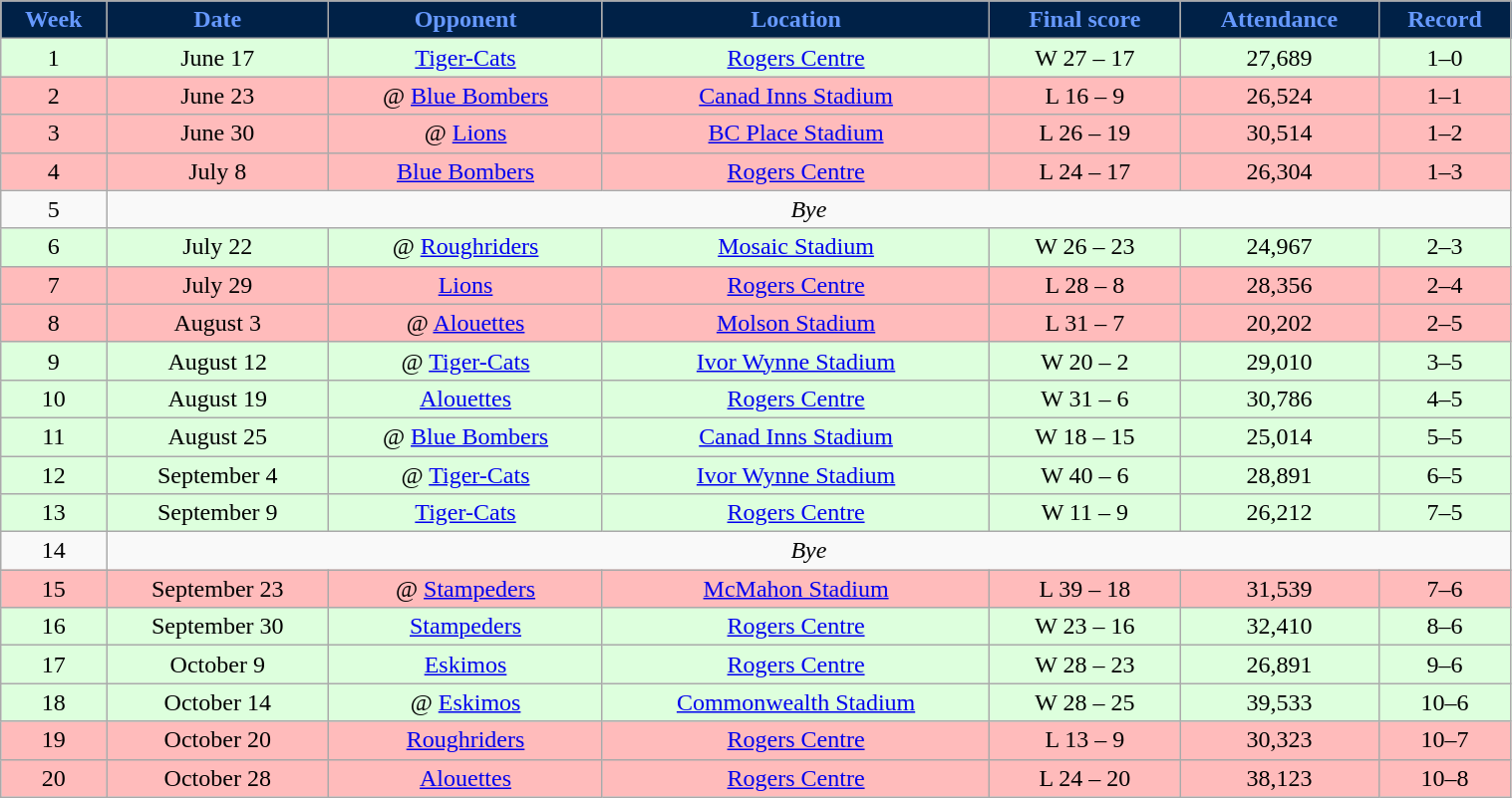<table class="wikitable sortable" style="width:80%;">
<tr style="text-align:center; background:#002147; color:#69f;">
<td><strong>Week</strong></td>
<td><strong>Date</strong></td>
<td><strong>Opponent</strong></td>
<td><strong>Location</strong></td>
<td><strong>Final score</strong></td>
<td><strong>Attendance</strong></td>
<td><strong>Record</strong></td>
</tr>
<tr style="text-align:center; background:#dfd;">
<td>1</td>
<td>June 17</td>
<td><a href='#'>Tiger-Cats</a></td>
<td><a href='#'>Rogers Centre</a></td>
<td>W 27 – 17</td>
<td>27,689</td>
<td>1–0</td>
</tr>
<tr style="text-align:center; background:#fbb;">
<td>2</td>
<td>June 23</td>
<td>@ <a href='#'>Blue Bombers</a></td>
<td><a href='#'>Canad Inns Stadium</a></td>
<td>L 16 – 9</td>
<td>26,524</td>
<td>1–1</td>
</tr>
<tr style="text-align:center; background:#fbb;">
<td>3</td>
<td>June 30</td>
<td>@ <a href='#'>Lions</a></td>
<td><a href='#'>BC Place Stadium</a></td>
<td>L 26 – 19</td>
<td>30,514</td>
<td>1–2</td>
</tr>
<tr style="text-align:center; background:#fbb;">
<td>4</td>
<td>July 8</td>
<td><a href='#'>Blue Bombers</a></td>
<td><a href='#'>Rogers Centre</a></td>
<td>L 24 – 17</td>
<td>26,304</td>
<td>1–3</td>
</tr>
<tr style="text-align:center;">
<td>5</td>
<td colspan="56" style="text-align:center;"><em>Bye</em></td>
</tr>
<tr style="text-align:center; background:#dfd;">
<td>6</td>
<td>July 22</td>
<td>@ <a href='#'>Roughriders</a></td>
<td><a href='#'>Mosaic Stadium</a></td>
<td>W 26 – 23</td>
<td>24,967</td>
<td>2–3</td>
</tr>
<tr style="text-align:center; background:#fbb;">
<td>7</td>
<td>July 29</td>
<td><a href='#'>Lions</a></td>
<td><a href='#'>Rogers Centre</a></td>
<td>L 28 – 8</td>
<td>28,356</td>
<td>2–4</td>
</tr>
<tr style="text-align:center; background:#fbb;">
<td>8</td>
<td>August 3</td>
<td>@ <a href='#'>Alouettes</a></td>
<td><a href='#'>Molson Stadium</a></td>
<td>L 31 – 7</td>
<td>20,202</td>
<td>2–5</td>
</tr>
<tr style="text-align:center; background:#dfd;">
<td>9</td>
<td>August 12</td>
<td>@ <a href='#'>Tiger-Cats</a></td>
<td><a href='#'>Ivor Wynne Stadium</a></td>
<td>W 20 – 2</td>
<td>29,010</td>
<td>3–5</td>
</tr>
<tr style="text-align:center; background:#dfd;">
<td>10</td>
<td>August 19</td>
<td><a href='#'>Alouettes</a></td>
<td><a href='#'>Rogers Centre</a></td>
<td>W 31 – 6</td>
<td>30,786</td>
<td>4–5</td>
</tr>
<tr style="text-align:center; background:#dfd;">
<td>11</td>
<td>August 25</td>
<td>@ <a href='#'>Blue Bombers</a></td>
<td><a href='#'>Canad Inns Stadium</a></td>
<td>W 18 – 15</td>
<td>25,014</td>
<td>5–5</td>
</tr>
<tr style="text-align:center; background:#dfd;">
<td>12</td>
<td>September 4</td>
<td>@ <a href='#'>Tiger-Cats</a></td>
<td><a href='#'>Ivor Wynne Stadium</a></td>
<td>W 40 – 6</td>
<td>28,891</td>
<td>6–5</td>
</tr>
<tr style="text-align:center; background:#dfd;">
<td>13</td>
<td>September 9</td>
<td><a href='#'>Tiger-Cats</a></td>
<td><a href='#'>Rogers Centre</a></td>
<td>W 11 – 9</td>
<td>26,212</td>
<td>7–5</td>
</tr>
<tr style="text-align:center;">
<td>14</td>
<td colspan="56" style="text-align:center;"><em>Bye</em></td>
</tr>
<tr style="text-align:center; background:#fbb;">
<td>15</td>
<td>September 23</td>
<td>@ <a href='#'>Stampeders</a></td>
<td><a href='#'>McMahon Stadium</a></td>
<td>L 39 – 18</td>
<td>31,539</td>
<td>7–6</td>
</tr>
<tr style="text-align:center; background:#dfd;">
<td>16</td>
<td>September 30</td>
<td><a href='#'>Stampeders</a></td>
<td><a href='#'>Rogers Centre</a></td>
<td>W 23 – 16</td>
<td>32,410</td>
<td>8–6</td>
</tr>
<tr style="text-align:center; background:#dfd;">
<td>17</td>
<td>October 9</td>
<td><a href='#'>Eskimos</a></td>
<td><a href='#'>Rogers Centre</a></td>
<td>W 28 – 23</td>
<td>26,891</td>
<td>9–6</td>
</tr>
<tr style="text-align:center; background:#dfd;">
<td>18</td>
<td>October 14</td>
<td>@ <a href='#'>Eskimos</a></td>
<td><a href='#'>Commonwealth Stadium</a></td>
<td>W 28 – 25</td>
<td>39,533</td>
<td>10–6</td>
</tr>
<tr style="text-align:center; background:#fbb;">
<td>19</td>
<td>October 20</td>
<td><a href='#'>Roughriders</a></td>
<td><a href='#'>Rogers Centre</a></td>
<td>L 13 – 9</td>
<td>30,323</td>
<td>10–7</td>
</tr>
<tr style="text-align:center; background:#fbb;">
<td>20</td>
<td>October 28</td>
<td><a href='#'>Alouettes</a></td>
<td><a href='#'>Rogers Centre</a></td>
<td>L 24 – 20</td>
<td>38,123</td>
<td>10–8</td>
</tr>
</table>
